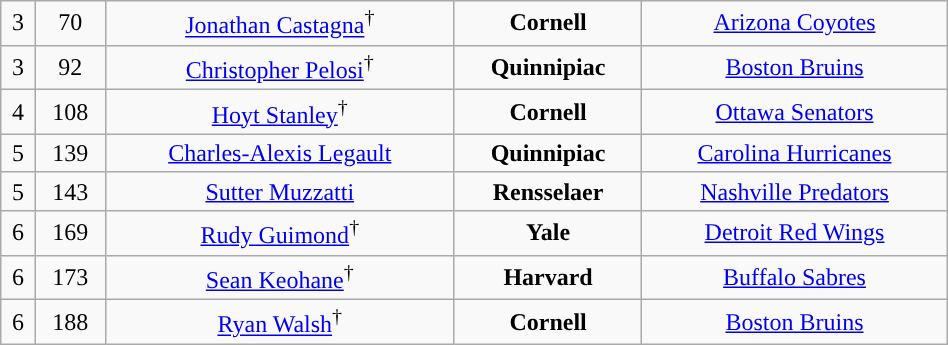<table class="wikitable sortable" width="50%">
<tr align="center" bgcolor="">
<td>3</td>
<td>70</td>
<td><a href='#'>Jonathan Castagna</a><sup>†</sup></td>
<td><strong>Cornell</strong></td>
<td><a href='#'>Arizona Coyotes</a></td>
</tr>
<tr align="center" bgcolor="">
<td>3</td>
<td>92</td>
<td><a href='#'>Christopher Pelosi</a><sup>†</sup></td>
<td><strong>Quinnipiac</strong></td>
<td><a href='#'>Boston Bruins</a></td>
</tr>
<tr align="center" bgcolor="">
<td>4</td>
<td>108</td>
<td><a href='#'>Hoyt Stanley</a><sup>†</sup></td>
<td><strong>Cornell</strong></td>
<td><a href='#'>Ottawa Senators</a></td>
</tr>
<tr align="center" bgcolor="">
<td>5</td>
<td>139</td>
<td><a href='#'>Charles-Alexis Legault</a></td>
<td><strong>Quinnipiac</strong></td>
<td><a href='#'>Carolina Hurricanes</a></td>
</tr>
<tr align="center" bgcolor="">
<td>5</td>
<td>143</td>
<td><a href='#'>Sutter Muzzatti</a></td>
<td><strong>Rensselaer</strong></td>
<td><a href='#'>Nashville Predators</a></td>
</tr>
<tr align="center" bgcolor="">
<td>6</td>
<td>169</td>
<td><a href='#'>Rudy Guimond</a><sup>†</sup></td>
<td><strong>Yale</strong></td>
<td><a href='#'>Detroit Red Wings</a></td>
</tr>
<tr align="center" bgcolor="">
<td>6</td>
<td>173</td>
<td><a href='#'>Sean Keohane</a><sup>†</sup></td>
<td><strong>Harvard</strong></td>
<td><a href='#'>Buffalo Sabres</a></td>
</tr>
<tr align="center" bgcolor="">
<td>6</td>
<td>188</td>
<td><a href='#'>Ryan Walsh</a><sup>†</sup></td>
<td><strong>Cornell</strong></td>
<td><a href='#'>Boston Bruins</a></td>
</tr>
</table>
